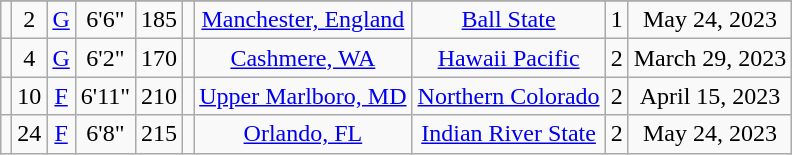<table class="wikitable sortable" style="text-align: center">
<tr align=center>
</tr>
<tr>
<td></td>
<td>2</td>
<td><a href='#'>G</a></td>
<td>6'6"</td>
<td>185</td>
<td></td>
<td><a href='#'>Manchester, England</a></td>
<td><a href='#'>Ball State</a></td>
<td>1</td>
<td>May 24, 2023</td>
</tr>
<tr>
<td></td>
<td>4</td>
<td><a href='#'>G</a></td>
<td>6'2"</td>
<td>170</td>
<td></td>
<td><a href='#'>Cashmere, WA</a></td>
<td><a href='#'>Hawaii Pacific</a></td>
<td>2</td>
<td>March 29, 2023</td>
</tr>
<tr>
<td></td>
<td>10</td>
<td><a href='#'>F</a></td>
<td>6'11"</td>
<td>210</td>
<td></td>
<td><a href='#'>Upper Marlboro, MD</a></td>
<td><a href='#'>Northern Colorado</a></td>
<td>2</td>
<td>April 15, 2023</td>
</tr>
<tr>
<td></td>
<td>24</td>
<td><a href='#'>F</a></td>
<td>6'8"</td>
<td>215</td>
<td></td>
<td><a href='#'>Orlando, FL</a></td>
<td><a href='#'>Indian River State</a></td>
<td>2</td>
<td>May 24, 2023</td>
</tr>
</table>
